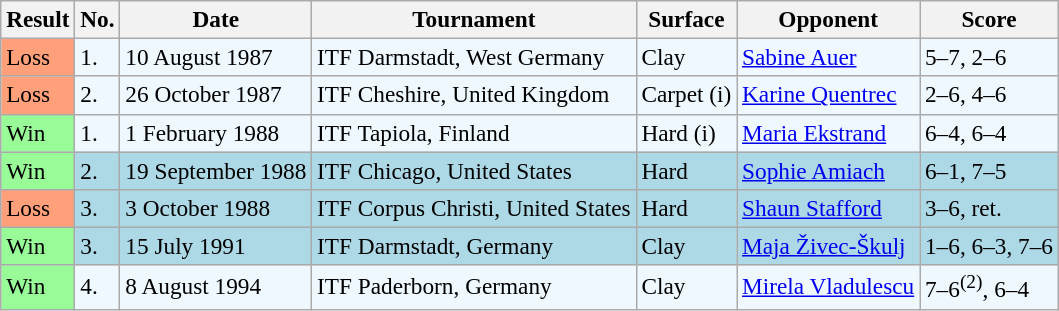<table class="sortable wikitable" style=font-size:97%>
<tr>
<th>Result</th>
<th>No.</th>
<th>Date</th>
<th>Tournament</th>
<th>Surface</th>
<th>Opponent</th>
<th>Score</th>
</tr>
<tr bgcolor="#f0f8ff">
<td style="background:#ffa07a;">Loss</td>
<td>1.</td>
<td>10 August 1987</td>
<td>ITF Darmstadt, West Germany</td>
<td>Clay</td>
<td> <a href='#'>Sabine Auer</a></td>
<td>5–7, 2–6</td>
</tr>
<tr bgcolor="#f0f8ff">
<td style="background:#ffa07a;">Loss</td>
<td>2.</td>
<td>26 October 1987</td>
<td>ITF Cheshire, United Kingdom</td>
<td>Carpet (i)</td>
<td> <a href='#'>Karine Quentrec</a></td>
<td>2–6, 4–6</td>
</tr>
<tr bgcolor="#f0f8ff">
<td style="background:#98fb98;">Win</td>
<td>1.</td>
<td>1 February 1988</td>
<td>ITF Tapiola, Finland</td>
<td>Hard (i)</td>
<td> <a href='#'>Maria Ekstrand</a></td>
<td>6–4, 6–4</td>
</tr>
<tr bgcolor=lightblue>
<td style="background:#98fb98;">Win</td>
<td>2.</td>
<td>19 September 1988</td>
<td>ITF Chicago, United States</td>
<td>Hard</td>
<td> <a href='#'>Sophie Amiach</a></td>
<td>6–1, 7–5</td>
</tr>
<tr bgcolor=lightblue>
<td style="background:#ffa07a;">Loss</td>
<td>3.</td>
<td>3 October 1988</td>
<td>ITF Corpus Christi, United States</td>
<td>Hard</td>
<td> <a href='#'>Shaun Stafford</a></td>
<td>3–6, ret.</td>
</tr>
<tr bgcolor=lightblue>
<td style="background:#98fb98;">Win</td>
<td>3.</td>
<td>15 July 1991</td>
<td>ITF Darmstadt, Germany</td>
<td>Clay</td>
<td> <a href='#'>Maja Živec-Škulj</a></td>
<td>1–6, 6–3, 7–6</td>
</tr>
<tr bgcolor="#f0f8ff">
<td style="background:#98fb98;">Win</td>
<td>4.</td>
<td>8 August 1994</td>
<td>ITF Paderborn, Germany</td>
<td>Clay</td>
<td> <a href='#'>Mirela Vladulescu</a></td>
<td>7–6<sup>(2)</sup>, 6–4</td>
</tr>
</table>
